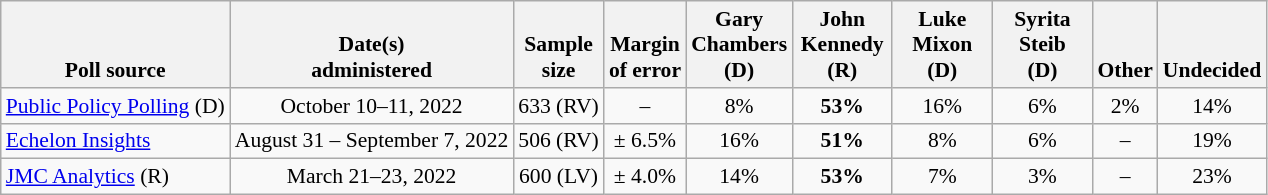<table class="wikitable" style="font-size:90%;text-align:center;">
<tr valign=bottom>
<th>Poll source</th>
<th>Date(s)<br>administered</th>
<th>Sample<br>size</th>
<th>Margin<br>of error</th>
<th style="width:60px;">Gary<br>Chambers<br>(D)</th>
<th style="width:60px;">John<br>Kennedy<br>(R)</th>
<th style="width:60px;">Luke<br>Mixon<br>(D)</th>
<th style="width:60px;">Syrita<br>Steib<br>(D)</th>
<th>Other</th>
<th>Undecided</th>
</tr>
<tr>
<td style="text-align:left;"><a href='#'>Public Policy Polling</a> (D)</td>
<td>October 10–11, 2022</td>
<td>633 (RV)</td>
<td>–</td>
<td>8%</td>
<td><strong>53%</strong></td>
<td>16%</td>
<td>6%</td>
<td>2%</td>
<td>14%</td>
</tr>
<tr>
<td style="text-align:left;"><a href='#'>Echelon Insights</a></td>
<td>August 31 – September 7, 2022</td>
<td>506 (RV)</td>
<td>± 6.5%</td>
<td>16%</td>
<td><strong>51%</strong></td>
<td>8%</td>
<td>6%</td>
<td>–</td>
<td>19%</td>
</tr>
<tr>
<td style="text-align:left;"><a href='#'>JMC Analytics</a> (R)</td>
<td>March 21–23, 2022</td>
<td>600 (LV)</td>
<td>± 4.0%</td>
<td>14%</td>
<td><strong>53%</strong></td>
<td>7%</td>
<td>3%</td>
<td>–</td>
<td>23%</td>
</tr>
</table>
